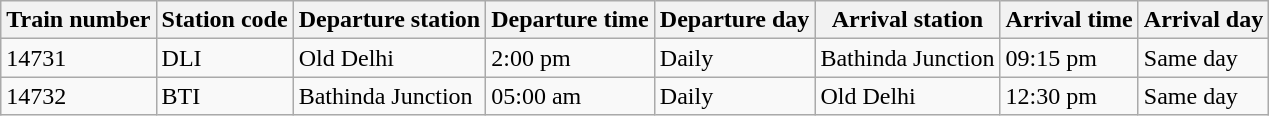<table class="wikitable">
<tr>
<th>Train number</th>
<th>Station code</th>
<th>Departure station</th>
<th>Departure time</th>
<th>Departure day</th>
<th>Arrival station</th>
<th>Arrival time</th>
<th>Arrival day</th>
</tr>
<tr>
<td>14731</td>
<td>DLI</td>
<td>Old Delhi</td>
<td>2:00 pm</td>
<td>Daily</td>
<td>Bathinda Junction</td>
<td>09:15 pm</td>
<td>Same day</td>
</tr>
<tr>
<td>14732</td>
<td>BTI</td>
<td>Bathinda Junction</td>
<td>05:00 am</td>
<td>Daily</td>
<td>Old Delhi</td>
<td>12:30 pm</td>
<td>Same day</td>
</tr>
</table>
